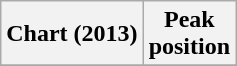<table class="wikitable sortable plainrowheaders" style="text-align:center">
<tr>
<th scope="col">Chart (2013)</th>
<th scope="col">Peak<br>position</th>
</tr>
<tr>
</tr>
</table>
